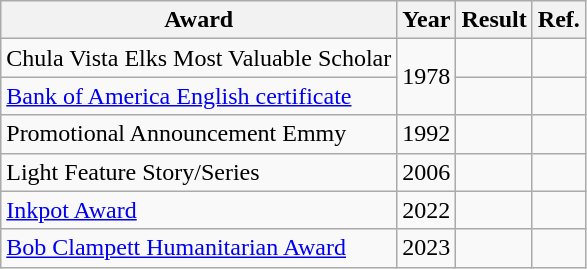<table class="wikitable">
<tr>
<th>Award</th>
<th>Year</th>
<th>Result</th>
<th>Ref.</th>
</tr>
<tr>
<td>Chula Vista Elks Most Valuable Scholar</td>
<td rowspan="2">1978</td>
<td></td>
<td></td>
</tr>
<tr>
<td><a href='#'>Bank of America English certificate</a></td>
<td></td>
<td></td>
</tr>
<tr>
<td>Promotional Announcement Emmy</td>
<td>1992</td>
<td></td>
<td></td>
</tr>
<tr>
<td>Light Feature Story/Series</td>
<td>2006</td>
<td></td>
<td></td>
</tr>
<tr>
<td><a href='#'>Inkpot Award</a></td>
<td>2022</td>
<td></td>
<td></td>
</tr>
<tr>
<td><a href='#'>Bob Clampett Humanitarian Award</a></td>
<td>2023</td>
<td></td>
<td></td>
</tr>
</table>
